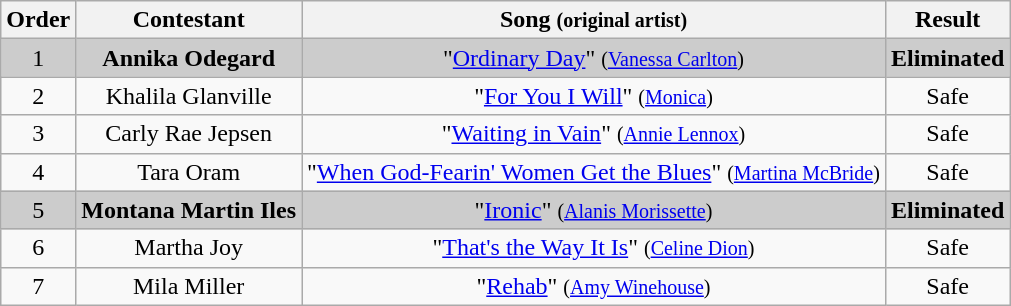<table class="wikitable plainrowheaders" style="text-align:center;">
<tr>
<th>Order</th>
<th>Contestant</th>
<th>Song <small>(original artist)</small></th>
<th>Result</th>
</tr>
<tr style="background:#ccc;">
<td>1</td>
<td><strong>Annika Odegard</strong></td>
<td>"<a href='#'>Ordinary Day</a>" <small>(<a href='#'>Vanessa Carlton</a>)</small></td>
<td><strong>Eliminated</strong></td>
</tr>
<tr>
<td>2</td>
<td>Khalila Glanville</td>
<td>"<a href='#'>For You I Will</a>" <small>(<a href='#'>Monica</a>)</small></td>
<td>Safe</td>
</tr>
<tr>
<td>3</td>
<td>Carly Rae Jepsen</td>
<td>"<a href='#'>Waiting in Vain</a>" <small>(<a href='#'>Annie Lennox</a>)</small></td>
<td>Safe</td>
</tr>
<tr>
<td>4</td>
<td>Tara Oram</td>
<td>"<a href='#'>When God-Fearin' Women Get the Blues</a>" <small>(<a href='#'>Martina McBride</a>)</small></td>
<td>Safe</td>
</tr>
<tr style="background:#ccc;">
<td>5</td>
<td><strong>Montana Martin Iles</strong></td>
<td>"<a href='#'>Ironic</a>" <small>(<a href='#'>Alanis Morissette</a>)</small></td>
<td><strong>Eliminated</strong></td>
</tr>
<tr>
<td>6</td>
<td>Martha Joy</td>
<td>"<a href='#'>That's the Way It Is</a>" <small>(<a href='#'>Celine Dion</a>)</small></td>
<td>Safe</td>
</tr>
<tr>
<td>7</td>
<td>Mila Miller</td>
<td>"<a href='#'>Rehab</a>" <small>(<a href='#'>Amy Winehouse</a>)</small></td>
<td>Safe</td>
</tr>
</table>
